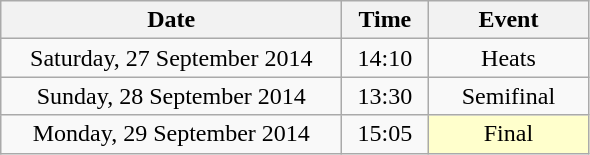<table class = "wikitable" style="text-align:center;">
<tr>
<th width=220>Date</th>
<th width=50>Time</th>
<th width=100>Event</th>
</tr>
<tr>
<td>Saturday, 27 September 2014</td>
<td>14:10</td>
<td>Heats</td>
</tr>
<tr>
<td>Sunday, 28 September 2014</td>
<td>13:30</td>
<td>Semifinal</td>
</tr>
<tr>
<td>Monday, 29 September 2014</td>
<td>15:05</td>
<td bgcolor=ffffcc>Final</td>
</tr>
</table>
